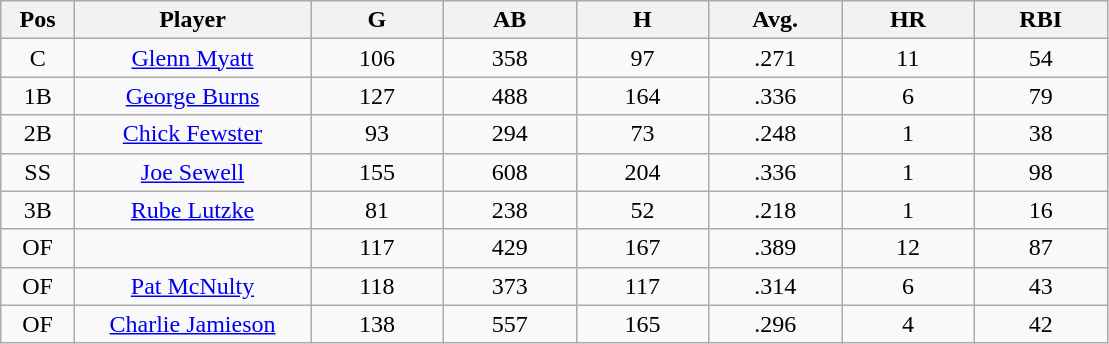<table class="wikitable sortable">
<tr>
<th bgcolor="#DDDDFF" width="5%">Pos</th>
<th bgcolor="#DDDDFF" width="16%">Player</th>
<th bgcolor="#DDDDFF" width="9%">G</th>
<th bgcolor="#DDDDFF" width="9%">AB</th>
<th bgcolor="#DDDDFF" width="9%">H</th>
<th bgcolor="#DDDDFF" width="9%">Avg.</th>
<th bgcolor="#DDDDFF" width="9%">HR</th>
<th bgcolor="#DDDDFF" width="9%">RBI</th>
</tr>
<tr align="center">
<td>C</td>
<td><a href='#'>Glenn Myatt</a></td>
<td>106</td>
<td>358</td>
<td>97</td>
<td>.271</td>
<td>11</td>
<td>54</td>
</tr>
<tr align=center>
<td>1B</td>
<td><a href='#'>George Burns</a></td>
<td>127</td>
<td>488</td>
<td>164</td>
<td>.336</td>
<td>6</td>
<td>79</td>
</tr>
<tr align=center>
<td>2B</td>
<td><a href='#'>Chick Fewster</a></td>
<td>93</td>
<td>294</td>
<td>73</td>
<td>.248</td>
<td>1</td>
<td>38</td>
</tr>
<tr align=center>
<td>SS</td>
<td><a href='#'>Joe Sewell</a></td>
<td>155</td>
<td>608</td>
<td>204</td>
<td>.336</td>
<td>1</td>
<td>98</td>
</tr>
<tr align=center>
<td>3B</td>
<td><a href='#'>Rube Lutzke</a></td>
<td>81</td>
<td>238</td>
<td>52</td>
<td>.218</td>
<td>1</td>
<td>16</td>
</tr>
<tr align=center>
<td>OF</td>
<td></td>
<td>117</td>
<td>429</td>
<td>167</td>
<td>.389</td>
<td>12</td>
<td>87</td>
</tr>
<tr align="center">
<td>OF</td>
<td><a href='#'>Pat McNulty</a></td>
<td>118</td>
<td>373</td>
<td>117</td>
<td>.314</td>
<td>6</td>
<td>43</td>
</tr>
<tr align=center>
<td>OF</td>
<td><a href='#'>Charlie Jamieson</a></td>
<td>138</td>
<td>557</td>
<td>165</td>
<td>.296</td>
<td>4</td>
<td>42</td>
</tr>
</table>
